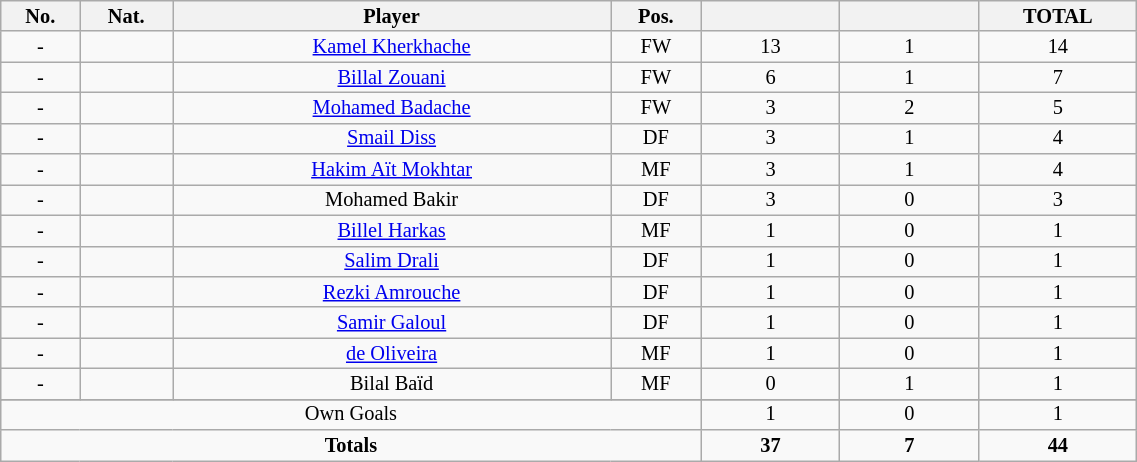<table class="wikitable sortable alternance"  style="font-size:85%; text-align:center; line-height:14px; width:60%;">
<tr>
<th width=10>No.</th>
<th width=10>Nat.</th>
<th width=140>Player</th>
<th width=10>Pos.</th>
<th width=40></th>
<th width=40></th>
<th width=40>TOTAL</th>
</tr>
<tr>
<td>-</td>
<td></td>
<td><a href='#'>Kamel Kherkhache</a></td>
<td>FW</td>
<td>13</td>
<td>1</td>
<td>14</td>
</tr>
<tr>
<td>-</td>
<td></td>
<td><a href='#'>Billal Zouani</a></td>
<td>FW</td>
<td>6</td>
<td>1</td>
<td>7</td>
</tr>
<tr>
<td>-</td>
<td></td>
<td><a href='#'>Mohamed Badache</a></td>
<td>FW</td>
<td>3</td>
<td>2</td>
<td>5</td>
</tr>
<tr>
<td>-</td>
<td></td>
<td><a href='#'>Smail Diss</a></td>
<td>DF</td>
<td>3</td>
<td>1</td>
<td>4</td>
</tr>
<tr>
<td>-</td>
<td></td>
<td><a href='#'>Hakim Aït Mokhtar</a></td>
<td>MF</td>
<td>3</td>
<td>1</td>
<td>4</td>
</tr>
<tr>
<td>-</td>
<td></td>
<td>Mohamed Bakir</td>
<td>DF</td>
<td>3</td>
<td>0</td>
<td>3</td>
</tr>
<tr>
<td>-</td>
<td></td>
<td><a href='#'>Billel Harkas</a></td>
<td>MF</td>
<td>1</td>
<td>0</td>
<td>1</td>
</tr>
<tr>
<td>-</td>
<td></td>
<td><a href='#'>Salim Drali</a></td>
<td>DF</td>
<td>1</td>
<td>0</td>
<td>1</td>
</tr>
<tr>
<td>-</td>
<td></td>
<td><a href='#'>Rezki Amrouche</a></td>
<td>DF</td>
<td>1</td>
<td>0</td>
<td>1</td>
</tr>
<tr>
<td>-</td>
<td></td>
<td><a href='#'>Samir Galoul</a></td>
<td>DF</td>
<td>1</td>
<td>0</td>
<td>1</td>
</tr>
<tr>
<td>-</td>
<td></td>
<td><a href='#'>de Oliveira</a></td>
<td>MF</td>
<td>1</td>
<td>0</td>
<td>1</td>
</tr>
<tr>
<td>-</td>
<td></td>
<td>Bilal Baïd</td>
<td>MF</td>
<td>0</td>
<td>1</td>
<td>1</td>
</tr>
<tr>
</tr>
<tr class="sortbottom">
<td colspan="4">Own Goals</td>
<td>1</td>
<td>0</td>
<td>1</td>
</tr>
<tr class="sortbottom">
<td colspan="4"><strong>Totals</strong></td>
<td><strong>37</strong></td>
<td><strong>7</strong></td>
<td><strong>44</strong></td>
</tr>
</table>
